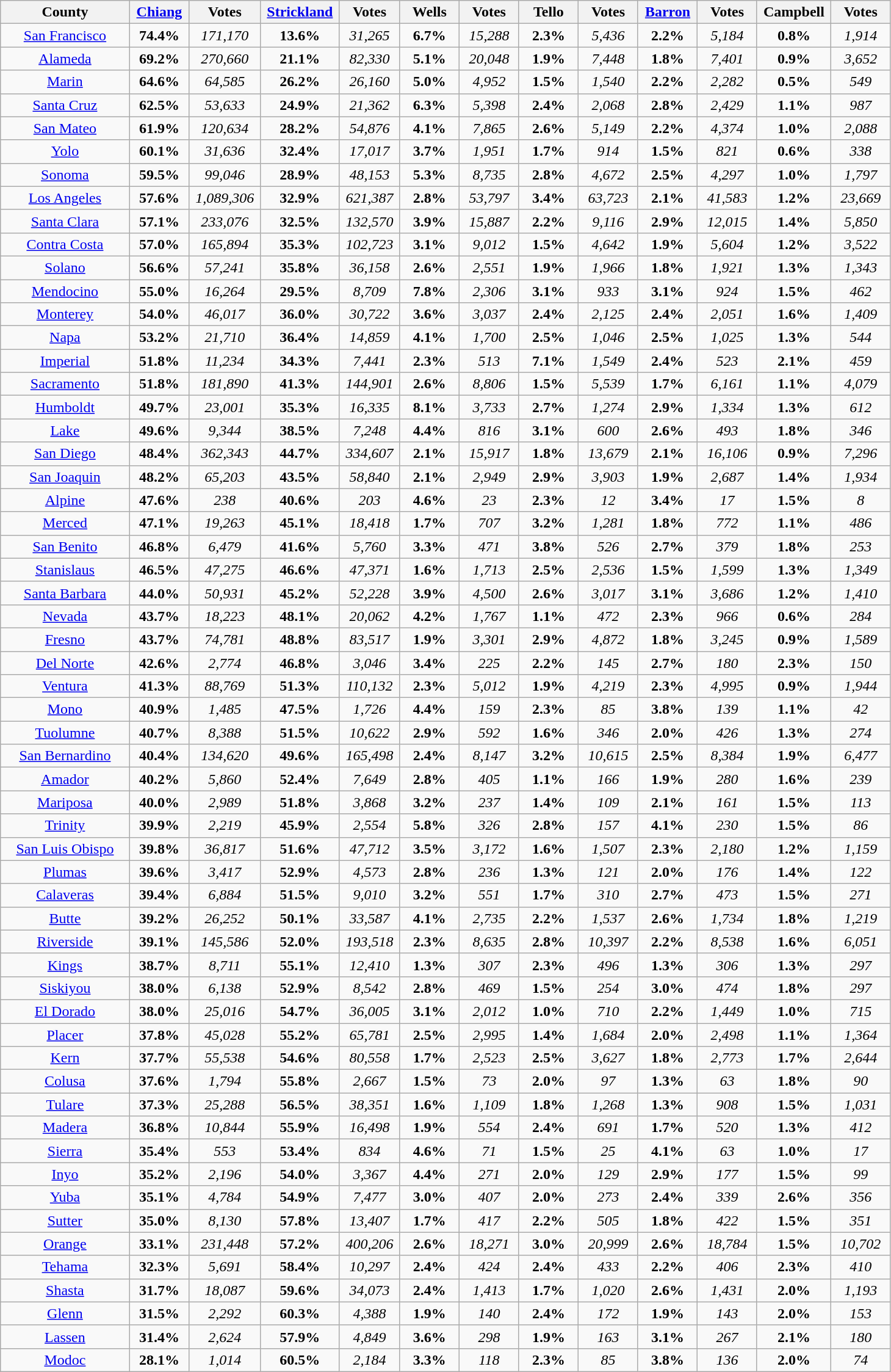<table width="77%" class="wikitable sortable">
<tr>
<th width="13%">County</th>
<th width="6%"><a href='#'>Chiang</a></th>
<th width="6%">Votes</th>
<th width="6%"><a href='#'>Strickland</a></th>
<th width="6%">Votes</th>
<th width="6%">Wells</th>
<th width="6%">Votes</th>
<th width="6%">Tello</th>
<th width="6%">Votes</th>
<th width="6%"><a href='#'>Barron</a></th>
<th width="6%">Votes</th>
<th width="6%">Campbell</th>
<th width="6%">Votes</th>
</tr>
<tr>
<td align="center" ><a href='#'>San Francisco</a></td>
<td align="center"><strong>74.4%</strong></td>
<td align="center"><em>171,170</em></td>
<td align="center"><strong>13.6%</strong></td>
<td align="center"><em>31,265</em></td>
<td align="center"><strong>6.7%</strong></td>
<td align="center"><em>15,288</em></td>
<td align="center"><strong>2.3%</strong></td>
<td align="center"><em>5,436</em></td>
<td align="center"><strong>2.2%</strong></td>
<td align="center"><em>5,184</em></td>
<td align="center"><strong>0.8%</strong></td>
<td align="center"><em>1,914</em></td>
</tr>
<tr>
<td align="center" ><a href='#'>Alameda</a></td>
<td align="center"><strong>69.2%</strong></td>
<td align="center"><em>270,660</em></td>
<td align="center"><strong>21.1%</strong></td>
<td align="center"><em>82,330</em></td>
<td align="center"><strong>5.1%</strong></td>
<td align="center"><em>20,048</em></td>
<td align="center"><strong>1.9%</strong></td>
<td align="center"><em>7,448</em></td>
<td align="center"><strong>1.8%</strong></td>
<td align="center"><em>7,401</em></td>
<td align="center"><strong>0.9%</strong></td>
<td align="center"><em>3,652</em></td>
</tr>
<tr>
<td align="center" ><a href='#'>Marin</a></td>
<td align="center"><strong>64.6%</strong></td>
<td align="center"><em>64,585</em></td>
<td align="center"><strong>26.2%</strong></td>
<td align="center"><em>26,160</em></td>
<td align="center"><strong>5.0%</strong></td>
<td align="center"><em>4,952</em></td>
<td align="center"><strong>1.5%</strong></td>
<td align="center"><em>1,540</em></td>
<td align="center"><strong>2.2%</strong></td>
<td align="center"><em>2,282</em></td>
<td align="center"><strong>0.5%</strong></td>
<td align="center"><em>549</em></td>
</tr>
<tr>
<td align="center" ><a href='#'>Santa Cruz</a></td>
<td align="center"><strong>62.5%</strong></td>
<td align="center"><em>53,633</em></td>
<td align="center"><strong>24.9%</strong></td>
<td align="center"><em>21,362</em></td>
<td align="center"><strong>6.3%</strong></td>
<td align="center"><em>5,398</em></td>
<td align="center"><strong>2.4%</strong></td>
<td align="center"><em>2,068</em></td>
<td align="center"><strong>2.8%</strong></td>
<td align="center"><em>2,429</em></td>
<td align="center"><strong>1.1%</strong></td>
<td align="center"><em>987</em></td>
</tr>
<tr>
<td align="center" ><a href='#'>San Mateo</a></td>
<td align="center"><strong>61.9%</strong></td>
<td align="center"><em>120,634</em></td>
<td align="center"><strong>28.2%</strong></td>
<td align="center"><em>54,876</em></td>
<td align="center"><strong>4.1%</strong></td>
<td align="center"><em>7,865</em></td>
<td align="center"><strong>2.6%</strong></td>
<td align="center"><em>5,149</em></td>
<td align="center"><strong>2.2%</strong></td>
<td align="center"><em>4,374</em></td>
<td align="center"><strong>1.0%</strong></td>
<td align="center"><em>2,088</em></td>
</tr>
<tr>
<td align="center" ><a href='#'>Yolo</a></td>
<td align="center"><strong>60.1%</strong></td>
<td align="center"><em>31,636</em></td>
<td align="center"><strong>32.4%</strong></td>
<td align="center"><em>17,017</em></td>
<td align="center"><strong>3.7%</strong></td>
<td align="center"><em>1,951</em></td>
<td align="center"><strong>1.7%</strong></td>
<td align="center"><em>914</em></td>
<td align="center"><strong>1.5%</strong></td>
<td align="center"><em>821</em></td>
<td align="center"><strong>0.6%</strong></td>
<td align="center"><em>338</em></td>
</tr>
<tr>
<td align="center" ><a href='#'>Sonoma</a></td>
<td align="center"><strong>59.5%</strong></td>
<td align="center"><em>99,046</em></td>
<td align="center"><strong>28.9%</strong></td>
<td align="center"><em>48,153</em></td>
<td align="center"><strong>5.3%</strong></td>
<td align="center"><em>8,735</em></td>
<td align="center"><strong>2.8%</strong></td>
<td align="center"><em>4,672</em></td>
<td align="center"><strong>2.5%</strong></td>
<td align="center"><em>4,297</em></td>
<td align="center"><strong>1.0%</strong></td>
<td align="center"><em>1,797</em></td>
</tr>
<tr>
<td align="center" ><a href='#'>Los Angeles</a></td>
<td align="center"><strong>57.6%</strong></td>
<td align="center"><em>1,089,306</em></td>
<td align="center"><strong>32.9%</strong></td>
<td align="center"><em>621,387</em></td>
<td align="center"><strong>2.8%</strong></td>
<td align="center"><em>53,797</em></td>
<td align="center"><strong>3.4%</strong></td>
<td align="center"><em>63,723</em></td>
<td align="center"><strong>2.1%</strong></td>
<td align="center"><em>41,583</em></td>
<td align="center"><strong>1.2%</strong></td>
<td align="center"><em>23,669</em></td>
</tr>
<tr>
<td align="center" ><a href='#'>Santa Clara</a></td>
<td align="center"><strong>57.1%</strong></td>
<td align="center"><em>233,076</em></td>
<td align="center"><strong>32.5%</strong></td>
<td align="center"><em>132,570</em></td>
<td align="center"><strong>3.9%</strong></td>
<td align="center"><em>15,887</em></td>
<td align="center"><strong>2.2%</strong></td>
<td align="center"><em>9,116</em></td>
<td align="center"><strong>2.9%</strong></td>
<td align="center"><em>12,015</em></td>
<td align="center"><strong>1.4%</strong></td>
<td align="center"><em>5,850</em></td>
</tr>
<tr>
<td align="center" ><a href='#'>Contra Costa</a></td>
<td align="center"><strong>57.0%</strong></td>
<td align="center"><em>165,894</em></td>
<td align="center"><strong>35.3%</strong></td>
<td align="center"><em>102,723</em></td>
<td align="center"><strong>3.1%</strong></td>
<td align="center"><em>9,012</em></td>
<td align="center"><strong>1.5%</strong></td>
<td align="center"><em>4,642</em></td>
<td align="center"><strong>1.9%</strong></td>
<td align="center"><em>5,604</em></td>
<td align="center"><strong>1.2%</strong></td>
<td align="center"><em>3,522</em></td>
</tr>
<tr>
<td align="center" ><a href='#'>Solano</a></td>
<td align="center"><strong>56.6%</strong></td>
<td align="center"><em>57,241</em></td>
<td align="center"><strong>35.8%</strong></td>
<td align="center"><em>36,158</em></td>
<td align="center"><strong>2.6%</strong></td>
<td align="center"><em>2,551</em></td>
<td align="center"><strong>1.9%</strong></td>
<td align="center"><em>1,966</em></td>
<td align="center"><strong>1.8%</strong></td>
<td align="center"><em>1,921</em></td>
<td align="center"><strong>1.3%</strong></td>
<td align="center"><em>1,343</em></td>
</tr>
<tr>
<td align="center" ><a href='#'>Mendocino</a></td>
<td align="center"><strong>55.0%</strong></td>
<td align="center"><em>16,264</em></td>
<td align="center"><strong>29.5%</strong></td>
<td align="center"><em>8,709</em></td>
<td align="center"><strong>7.8%</strong></td>
<td align="center"><em>2,306</em></td>
<td align="center"><strong>3.1%</strong></td>
<td align="center"><em>933</em></td>
<td align="center"><strong>3.1%</strong></td>
<td align="center"><em>924</em></td>
<td align="center"><strong>1.5%</strong></td>
<td align="center"><em>462</em></td>
</tr>
<tr>
<td align="center" ><a href='#'>Monterey</a></td>
<td align="center"><strong>54.0%</strong></td>
<td align="center"><em>46,017</em></td>
<td align="center"><strong>36.0%</strong></td>
<td align="center"><em>30,722</em></td>
<td align="center"><strong>3.6%</strong></td>
<td align="center"><em>3,037</em></td>
<td align="center"><strong>2.4%</strong></td>
<td align="center"><em>2,125</em></td>
<td align="center"><strong>2.4%</strong></td>
<td align="center"><em>2,051</em></td>
<td align="center"><strong>1.6%</strong></td>
<td align="center"><em>1,409</em></td>
</tr>
<tr>
<td align="center" ><a href='#'>Napa</a></td>
<td align="center"><strong>53.2%</strong></td>
<td align="center"><em>21,710</em></td>
<td align="center"><strong>36.4%</strong></td>
<td align="center"><em>14,859</em></td>
<td align="center"><strong>4.1%</strong></td>
<td align="center"><em>1,700</em></td>
<td align="center"><strong>2.5%</strong></td>
<td align="center"><em>1,046</em></td>
<td align="center"><strong>2.5%</strong></td>
<td align="center"><em>1,025</em></td>
<td align="center"><strong>1.3%</strong></td>
<td align="center"><em>544</em></td>
</tr>
<tr>
<td align="center" ><a href='#'>Imperial</a></td>
<td align="center"><strong>51.8%</strong></td>
<td align="center"><em>11,234</em></td>
<td align="center"><strong>34.3%</strong></td>
<td align="center"><em>7,441</em></td>
<td align="center"><strong>2.3%</strong></td>
<td align="center"><em>513</em></td>
<td align="center"><strong>7.1%</strong></td>
<td align="center"><em>1,549</em></td>
<td align="center"><strong>2.4%</strong></td>
<td align="center"><em>523</em></td>
<td align="center"><strong>2.1%</strong></td>
<td align="center"><em>459</em></td>
</tr>
<tr>
<td align="center" ><a href='#'>Sacramento</a></td>
<td align="center"><strong>51.8%</strong></td>
<td align="center"><em>181,890</em></td>
<td align="center"><strong>41.3%</strong></td>
<td align="center"><em>144,901</em></td>
<td align="center"><strong>2.6%</strong></td>
<td align="center"><em>8,806</em></td>
<td align="center"><strong>1.5%</strong></td>
<td align="center"><em>5,539</em></td>
<td align="center"><strong>1.7%</strong></td>
<td align="center"><em>6,161</em></td>
<td align="center"><strong>1.1%</strong></td>
<td align="center"><em>4,079</em></td>
</tr>
<tr>
<td align="center" ><a href='#'>Humboldt</a></td>
<td align="center"><strong>49.7%</strong></td>
<td align="center"><em>23,001</em></td>
<td align="center"><strong>35.3%</strong></td>
<td align="center"><em>16,335</em></td>
<td align="center"><strong>8.1%</strong></td>
<td align="center"><em>3,733</em></td>
<td align="center"><strong>2.7%</strong></td>
<td align="center"><em>1,274</em></td>
<td align="center"><strong>2.9%</strong></td>
<td align="center"><em>1,334</em></td>
<td align="center"><strong>1.3%</strong></td>
<td align="center"><em>612</em></td>
</tr>
<tr>
<td align="center" ><a href='#'>Lake</a></td>
<td align="center"><strong>49.6%</strong></td>
<td align="center"><em>9,344</em></td>
<td align="center"><strong>38.5%</strong></td>
<td align="center"><em>7,248</em></td>
<td align="center"><strong>4.4%</strong></td>
<td align="center"><em>816</em></td>
<td align="center"><strong>3.1%</strong></td>
<td align="center"><em>600</em></td>
<td align="center"><strong>2.6%</strong></td>
<td align="center"><em>493</em></td>
<td align="center"><strong>1.8%</strong></td>
<td align="center"><em>346</em></td>
</tr>
<tr>
<td align="center" ><a href='#'>San Diego</a></td>
<td align="center"><strong>48.4%</strong></td>
<td align="center"><em>362,343</em></td>
<td align="center"><strong>44.7%</strong></td>
<td align="center"><em>334,607</em></td>
<td align="center"><strong>2.1%</strong></td>
<td align="center"><em>15,917</em></td>
<td align="center"><strong>1.8%</strong></td>
<td align="center"><em>13,679</em></td>
<td align="center"><strong>2.1%</strong></td>
<td align="center"><em>16,106</em></td>
<td align="center"><strong>0.9%</strong></td>
<td align="center"><em>7,296</em></td>
</tr>
<tr>
<td align="center" ><a href='#'>San Joaquin</a></td>
<td align="center"><strong>48.2%</strong></td>
<td align="center"><em>65,203</em></td>
<td align="center"><strong>43.5%</strong></td>
<td align="center"><em>58,840</em></td>
<td align="center"><strong>2.1%</strong></td>
<td align="center"><em>2,949</em></td>
<td align="center"><strong>2.9%</strong></td>
<td align="center"><em>3,903</em></td>
<td align="center"><strong>1.9%</strong></td>
<td align="center"><em>2,687</em></td>
<td align="center"><strong>1.4%</strong></td>
<td align="center"><em>1,934</em></td>
</tr>
<tr>
<td align="center" ><a href='#'>Alpine</a></td>
<td align="center"><strong>47.6%</strong></td>
<td align="center"><em>238</em></td>
<td align="center"><strong>40.6%</strong></td>
<td align="center"><em>203</em></td>
<td align="center"><strong>4.6%</strong></td>
<td align="center"><em>23</em></td>
<td align="center"><strong>2.3%</strong></td>
<td align="center"><em>12</em></td>
<td align="center"><strong>3.4%</strong></td>
<td align="center"><em>17</em></td>
<td align="center"><strong>1.5%</strong></td>
<td align="center"><em>8</em></td>
</tr>
<tr>
<td align="center" ><a href='#'>Merced</a></td>
<td align="center"><strong>47.1%</strong></td>
<td align="center"><em>19,263</em></td>
<td align="center"><strong>45.1%</strong></td>
<td align="center"><em>18,418</em></td>
<td align="center"><strong>1.7%</strong></td>
<td align="center"><em>707</em></td>
<td align="center"><strong>3.2%</strong></td>
<td align="center"><em>1,281</em></td>
<td align="center"><strong>1.8%</strong></td>
<td align="center"><em>772</em></td>
<td align="center"><strong>1.1%</strong></td>
<td align="center"><em>486</em></td>
</tr>
<tr>
<td align="center" ><a href='#'>San Benito</a></td>
<td align="center"><strong>46.8%</strong></td>
<td align="center"><em>6,479</em></td>
<td align="center"><strong>41.6%</strong></td>
<td align="center"><em>5,760</em></td>
<td align="center"><strong>3.3%</strong></td>
<td align="center"><em>471</em></td>
<td align="center"><strong>3.8%</strong></td>
<td align="center"><em>526</em></td>
<td align="center"><strong>2.7%</strong></td>
<td align="center"><em>379</em></td>
<td align="center"><strong>1.8%</strong></td>
<td align="center"><em>253</em></td>
</tr>
<tr>
<td align="center" ><a href='#'>Stanislaus</a></td>
<td align="center"><strong>46.5%</strong></td>
<td align="center"><em>47,275</em></td>
<td align="center"><strong>46.6%</strong></td>
<td align="center"><em>47,371</em></td>
<td align="center"><strong>1.6%</strong></td>
<td align="center"><em>1,713</em></td>
<td align="center"><strong>2.5%</strong></td>
<td align="center"><em>2,536</em></td>
<td align="center"><strong>1.5%</strong></td>
<td align="center"><em>1,599</em></td>
<td align="center"><strong>1.3%</strong></td>
<td align="center"><em>1,349</em></td>
</tr>
<tr>
<td align="center" ><a href='#'>Santa Barbara</a></td>
<td align="center"><strong>44.0%</strong></td>
<td align="center"><em>50,931</em></td>
<td align="center"><strong>45.2%</strong></td>
<td align="center"><em>52,228</em></td>
<td align="center"><strong>3.9%</strong></td>
<td align="center"><em>4,500</em></td>
<td align="center"><strong>2.6%</strong></td>
<td align="center"><em>3,017</em></td>
<td align="center"><strong>3.1%</strong></td>
<td align="center"><em>3,686</em></td>
<td align="center"><strong>1.2%</strong></td>
<td align="center"><em>1,410</em></td>
</tr>
<tr>
<td align="center" ><a href='#'>Nevada</a></td>
<td align="center"><strong>43.7%</strong></td>
<td align="center"><em>18,223</em></td>
<td align="center"><strong>48.1%</strong></td>
<td align="center"><em>20,062</em></td>
<td align="center"><strong>4.2%</strong></td>
<td align="center"><em>1,767</em></td>
<td align="center"><strong>1.1%</strong></td>
<td align="center"><em>472</em></td>
<td align="center"><strong>2.3%</strong></td>
<td align="center"><em>966</em></td>
<td align="center"><strong>0.6%</strong></td>
<td align="center"><em>284</em></td>
</tr>
<tr>
<td align="center" ><a href='#'>Fresno</a></td>
<td align="center"><strong>43.7%</strong></td>
<td align="center"><em>74,781</em></td>
<td align="center"><strong>48.8%</strong></td>
<td align="center"><em>83,517</em></td>
<td align="center"><strong>1.9%</strong></td>
<td align="center"><em>3,301</em></td>
<td align="center"><strong>2.9%</strong></td>
<td align="center"><em>4,872</em></td>
<td align="center"><strong>1.8%</strong></td>
<td align="center"><em>3,245</em></td>
<td align="center"><strong>0.9%</strong></td>
<td align="center"><em>1,589</em></td>
</tr>
<tr>
<td align="center" ><a href='#'>Del Norte</a></td>
<td align="center"><strong>42.6%</strong></td>
<td align="center"><em>2,774</em></td>
<td align="center"><strong>46.8%</strong></td>
<td align="center"><em>3,046</em></td>
<td align="center"><strong>3.4%</strong></td>
<td align="center"><em>225</em></td>
<td align="center"><strong>2.2%</strong></td>
<td align="center"><em>145</em></td>
<td align="center"><strong>2.7%</strong></td>
<td align="center"><em>180</em></td>
<td align="center"><strong>2.3%</strong></td>
<td align="center"><em>150</em></td>
</tr>
<tr>
<td align="center" ><a href='#'>Ventura</a></td>
<td align="center"><strong>41.3%</strong></td>
<td align="center"><em>88,769</em></td>
<td align="center"><strong>51.3%</strong></td>
<td align="center"><em>110,132</em></td>
<td align="center"><strong>2.3%</strong></td>
<td align="center"><em>5,012</em></td>
<td align="center"><strong>1.9%</strong></td>
<td align="center"><em>4,219</em></td>
<td align="center"><strong>2.3%</strong></td>
<td align="center"><em>4,995</em></td>
<td align="center"><strong>0.9%</strong></td>
<td align="center"><em>1,944</em></td>
</tr>
<tr>
<td align="center" ><a href='#'>Mono</a></td>
<td align="center"><strong>40.9%</strong></td>
<td align="center"><em>1,485</em></td>
<td align="center"><strong>47.5%</strong></td>
<td align="center"><em>1,726</em></td>
<td align="center"><strong>4.4%</strong></td>
<td align="center"><em>159</em></td>
<td align="center"><strong>2.3%</strong></td>
<td align="center"><em>85</em></td>
<td align="center"><strong>3.8%</strong></td>
<td align="center"><em>139</em></td>
<td align="center"><strong>1.1%</strong></td>
<td align="center"><em>42</em></td>
</tr>
<tr>
<td align="center" ><a href='#'>Tuolumne</a></td>
<td align="center"><strong>40.7%</strong></td>
<td align="center"><em>8,388</em></td>
<td align="center"><strong>51.5%</strong></td>
<td align="center"><em>10,622</em></td>
<td align="center"><strong>2.9%</strong></td>
<td align="center"><em>592</em></td>
<td align="center"><strong>1.6%</strong></td>
<td align="center"><em>346</em></td>
<td align="center"><strong>2.0%</strong></td>
<td align="center"><em>426</em></td>
<td align="center"><strong>1.3%</strong></td>
<td align="center"><em>274</em></td>
</tr>
<tr>
<td align="center" ><a href='#'>San Bernardino</a></td>
<td align="center"><strong>40.4%</strong></td>
<td align="center"><em>134,620</em></td>
<td align="center"><strong>49.6%</strong></td>
<td align="center"><em>165,498</em></td>
<td align="center"><strong>2.4%</strong></td>
<td align="center"><em>8,147</em></td>
<td align="center"><strong>3.2%</strong></td>
<td align="center"><em>10,615</em></td>
<td align="center"><strong>2.5%</strong></td>
<td align="center"><em>8,384</em></td>
<td align="center"><strong>1.9%</strong></td>
<td align="center"><em>6,477</em></td>
</tr>
<tr>
<td align="center" ><a href='#'>Amador</a></td>
<td align="center"><strong>40.2%</strong></td>
<td align="center"><em>5,860</em></td>
<td align="center"><strong>52.4%</strong></td>
<td align="center"><em>7,649</em></td>
<td align="center"><strong>2.8%</strong></td>
<td align="center"><em>405</em></td>
<td align="center"><strong>1.1%</strong></td>
<td align="center"><em>166</em></td>
<td align="center"><strong>1.9%</strong></td>
<td align="center"><em>280</em></td>
<td align="center"><strong>1.6%</strong></td>
<td align="center"><em>239</em></td>
</tr>
<tr>
<td align="center" ><a href='#'>Mariposa</a></td>
<td align="center"><strong>40.0%</strong></td>
<td align="center"><em>2,989</em></td>
<td align="center"><strong>51.8%</strong></td>
<td align="center"><em>3,868</em></td>
<td align="center"><strong>3.2%</strong></td>
<td align="center"><em>237</em></td>
<td align="center"><strong>1.4%</strong></td>
<td align="center"><em>109</em></td>
<td align="center"><strong>2.1%</strong></td>
<td align="center"><em>161</em></td>
<td align="center"><strong>1.5%</strong></td>
<td align="center"><em>113</em></td>
</tr>
<tr>
<td align="center" ><a href='#'>Trinity</a></td>
<td align="center"><strong>39.9%</strong></td>
<td align="center"><em>2,219</em></td>
<td align="center"><strong>45.9%</strong></td>
<td align="center"><em>2,554</em></td>
<td align="center"><strong>5.8%</strong></td>
<td align="center"><em>326</em></td>
<td align="center"><strong>2.8%</strong></td>
<td align="center"><em>157</em></td>
<td align="center"><strong>4.1%</strong></td>
<td align="center"><em>230</em></td>
<td align="center"><strong>1.5%</strong></td>
<td align="center"><em>86</em></td>
</tr>
<tr>
<td align="center" ><a href='#'>San Luis Obispo</a></td>
<td align="center"><strong>39.8%</strong></td>
<td align="center"><em>36,817</em></td>
<td align="center"><strong>51.6%</strong></td>
<td align="center"><em>47,712</em></td>
<td align="center"><strong>3.5%</strong></td>
<td align="center"><em>3,172</em></td>
<td align="center"><strong>1.6%</strong></td>
<td align="center"><em>1,507</em></td>
<td align="center"><strong>2.3%</strong></td>
<td align="center"><em>2,180</em></td>
<td align="center"><strong>1.2%</strong></td>
<td align="center"><em>1,159</em></td>
</tr>
<tr>
<td align="center" ><a href='#'>Plumas</a></td>
<td align="center"><strong>39.6%</strong></td>
<td align="center"><em>3,417</em></td>
<td align="center"><strong>52.9%</strong></td>
<td align="center"><em>4,573</em></td>
<td align="center"><strong>2.8%</strong></td>
<td align="center"><em>236</em></td>
<td align="center"><strong>1.3%</strong></td>
<td align="center"><em>121</em></td>
<td align="center"><strong>2.0%</strong></td>
<td align="center"><em>176</em></td>
<td align="center"><strong>1.4%</strong></td>
<td align="center"><em>122</em></td>
</tr>
<tr>
<td align="center" ><a href='#'>Calaveras</a></td>
<td align="center"><strong>39.4%</strong></td>
<td align="center"><em>6,884</em></td>
<td align="center"><strong>51.5%</strong></td>
<td align="center"><em>9,010</em></td>
<td align="center"><strong>3.2%</strong></td>
<td align="center"><em>551</em></td>
<td align="center"><strong>1.7%</strong></td>
<td align="center"><em>310</em></td>
<td align="center"><strong>2.7%</strong></td>
<td align="center"><em>473</em></td>
<td align="center"><strong>1.5%</strong></td>
<td align="center"><em>271</em></td>
</tr>
<tr>
<td align="center" ><a href='#'>Butte</a></td>
<td align="center"><strong>39.2%</strong></td>
<td align="center"><em>26,252</em></td>
<td align="center"><strong>50.1%</strong></td>
<td align="center"><em>33,587</em></td>
<td align="center"><strong>4.1%</strong></td>
<td align="center"><em>2,735</em></td>
<td align="center"><strong>2.2%</strong></td>
<td align="center"><em>1,537</em></td>
<td align="center"><strong>2.6%</strong></td>
<td align="center"><em>1,734</em></td>
<td align="center"><strong>1.8%</strong></td>
<td align="center"><em>1,219</em></td>
</tr>
<tr>
<td align="center" ><a href='#'>Riverside</a></td>
<td align="center"><strong>39.1%</strong></td>
<td align="center"><em>145,586</em></td>
<td align="center"><strong>52.0%</strong></td>
<td align="center"><em>193,518</em></td>
<td align="center"><strong>2.3%</strong></td>
<td align="center"><em>8,635</em></td>
<td align="center"><strong>2.8%</strong></td>
<td align="center"><em>10,397</em></td>
<td align="center"><strong>2.2%</strong></td>
<td align="center"><em>8,538</em></td>
<td align="center"><strong>1.6%</strong></td>
<td align="center"><em>6,051</em></td>
</tr>
<tr>
<td align="center" ><a href='#'>Kings</a></td>
<td align="center"><strong>38.7%</strong></td>
<td align="center"><em>8,711</em></td>
<td align="center"><strong>55.1%</strong></td>
<td align="center"><em>12,410</em></td>
<td align="center"><strong>1.3%</strong></td>
<td align="center"><em>307</em></td>
<td align="center"><strong>2.3%</strong></td>
<td align="center"><em>496</em></td>
<td align="center"><strong>1.3%</strong></td>
<td align="center"><em>306</em></td>
<td align="center"><strong>1.3%</strong></td>
<td align="center"><em>297</em></td>
</tr>
<tr>
<td align="center" ><a href='#'>Siskiyou</a></td>
<td align="center"><strong>38.0%</strong></td>
<td align="center"><em>6,138</em></td>
<td align="center"><strong>52.9%</strong></td>
<td align="center"><em>8,542</em></td>
<td align="center"><strong>2.8%</strong></td>
<td align="center"><em>469</em></td>
<td align="center"><strong>1.5%</strong></td>
<td align="center"><em>254</em></td>
<td align="center"><strong>3.0%</strong></td>
<td align="center"><em>474</em></td>
<td align="center"><strong>1.8%</strong></td>
<td align="center"><em>297</em></td>
</tr>
<tr>
<td align="center" ><a href='#'>El Dorado</a></td>
<td align="center"><strong>38.0%</strong></td>
<td align="center"><em>25,016</em></td>
<td align="center"><strong>54.7%</strong></td>
<td align="center"><em>36,005</em></td>
<td align="center"><strong>3.1%</strong></td>
<td align="center"><em>2,012</em></td>
<td align="center"><strong>1.0%</strong></td>
<td align="center"><em>710</em></td>
<td align="center"><strong>2.2%</strong></td>
<td align="center"><em>1,449</em></td>
<td align="center"><strong>1.0%</strong></td>
<td align="center"><em>715</em></td>
</tr>
<tr>
<td align="center" ><a href='#'>Placer</a></td>
<td align="center"><strong>37.8%</strong></td>
<td align="center"><em>45,028</em></td>
<td align="center"><strong>55.2%</strong></td>
<td align="center"><em>65,781</em></td>
<td align="center"><strong>2.5%</strong></td>
<td align="center"><em>2,995</em></td>
<td align="center"><strong>1.4%</strong></td>
<td align="center"><em>1,684</em></td>
<td align="center"><strong>2.0%</strong></td>
<td align="center"><em>2,498</em></td>
<td align="center"><strong>1.1%</strong></td>
<td align="center"><em>1,364</em></td>
</tr>
<tr>
<td align="center" ><a href='#'>Kern</a></td>
<td align="center"><strong>37.7%</strong></td>
<td align="center"><em>55,538</em></td>
<td align="center"><strong>54.6%</strong></td>
<td align="center"><em>80,558</em></td>
<td align="center"><strong>1.7%</strong></td>
<td align="center"><em>2,523</em></td>
<td align="center"><strong>2.5%</strong></td>
<td align="center"><em>3,627</em></td>
<td align="center"><strong>1.8%</strong></td>
<td align="center"><em>2,773</em></td>
<td align="center"><strong>1.7%</strong></td>
<td align="center"><em>2,644</em></td>
</tr>
<tr>
<td align="center" ><a href='#'>Colusa</a></td>
<td align="center"><strong>37.6%</strong></td>
<td align="center"><em>1,794</em></td>
<td align="center"><strong>55.8%</strong></td>
<td align="center"><em>2,667</em></td>
<td align="center"><strong>1.5%</strong></td>
<td align="center"><em>73</em></td>
<td align="center"><strong>2.0%</strong></td>
<td align="center"><em>97</em></td>
<td align="center"><strong>1.3%</strong></td>
<td align="center"><em>63</em></td>
<td align="center"><strong>1.8%</strong></td>
<td align="center"><em>90</em></td>
</tr>
<tr>
<td align="center" ><a href='#'>Tulare</a></td>
<td align="center"><strong>37.3%</strong></td>
<td align="center"><em>25,288</em></td>
<td align="center"><strong>56.5%</strong></td>
<td align="center"><em>38,351</em></td>
<td align="center"><strong>1.6%</strong></td>
<td align="center"><em>1,109</em></td>
<td align="center"><strong>1.8%</strong></td>
<td align="center"><em>1,268</em></td>
<td align="center"><strong>1.3%</strong></td>
<td align="center"><em>908</em></td>
<td align="center"><strong>1.5%</strong></td>
<td align="center"><em>1,031</em></td>
</tr>
<tr>
<td align="center" ><a href='#'>Madera</a></td>
<td align="center"><strong>36.8%</strong></td>
<td align="center"><em>10,844</em></td>
<td align="center"><strong>55.9%</strong></td>
<td align="center"><em>16,498</em></td>
<td align="center"><strong>1.9%</strong></td>
<td align="center"><em>554</em></td>
<td align="center"><strong>2.4%</strong></td>
<td align="center"><em>691</em></td>
<td align="center"><strong>1.7%</strong></td>
<td align="center"><em>520</em></td>
<td align="center"><strong>1.3%</strong></td>
<td align="center"><em>412</em></td>
</tr>
<tr>
<td align="center" ><a href='#'>Sierra</a></td>
<td align="center"><strong>35.4%</strong></td>
<td align="center"><em>553</em></td>
<td align="center"><strong>53.4%</strong></td>
<td align="center"><em>834</em></td>
<td align="center"><strong>4.6%</strong></td>
<td align="center"><em>71</em></td>
<td align="center"><strong>1.5%</strong></td>
<td align="center"><em>25</em></td>
<td align="center"><strong>4.1%</strong></td>
<td align="center"><em>63</em></td>
<td align="center"><strong>1.0%</strong></td>
<td align="center"><em>17</em></td>
</tr>
<tr>
<td align="center" ><a href='#'>Inyo</a></td>
<td align="center"><strong>35.2%</strong></td>
<td align="center"><em>2,196</em></td>
<td align="center"><strong>54.0%</strong></td>
<td align="center"><em>3,367</em></td>
<td align="center"><strong>4.4%</strong></td>
<td align="center"><em>271</em></td>
<td align="center"><strong>2.0%</strong></td>
<td align="center"><em>129</em></td>
<td align="center"><strong>2.9%</strong></td>
<td align="center"><em>177</em></td>
<td align="center"><strong>1.5%</strong></td>
<td align="center"><em>99</em></td>
</tr>
<tr>
<td align="center" ><a href='#'>Yuba</a></td>
<td align="center"><strong>35.1%</strong></td>
<td align="center"><em>4,784</em></td>
<td align="center"><strong>54.9%</strong></td>
<td align="center"><em>7,477</em></td>
<td align="center"><strong>3.0%</strong></td>
<td align="center"><em>407</em></td>
<td align="center"><strong>2.0%</strong></td>
<td align="center"><em>273</em></td>
<td align="center"><strong>2.4%</strong></td>
<td align="center"><em>339</em></td>
<td align="center"><strong>2.6%</strong></td>
<td align="center"><em>356</em></td>
</tr>
<tr>
<td align="center" ><a href='#'>Sutter</a></td>
<td align="center"><strong>35.0%</strong></td>
<td align="center"><em>8,130</em></td>
<td align="center"><strong>57.8%</strong></td>
<td align="center"><em>13,407</em></td>
<td align="center"><strong>1.7%</strong></td>
<td align="center"><em>417</em></td>
<td align="center"><strong>2.2%</strong></td>
<td align="center"><em>505</em></td>
<td align="center"><strong>1.8%</strong></td>
<td align="center"><em>422</em></td>
<td align="center"><strong>1.5%</strong></td>
<td align="center"><em>351</em></td>
</tr>
<tr>
<td align="center" ><a href='#'>Orange</a></td>
<td align="center"><strong>33.1%</strong></td>
<td align="center"><em>231,448</em></td>
<td align="center"><strong>57.2%</strong></td>
<td align="center"><em>400,206</em></td>
<td align="center"><strong>2.6%</strong></td>
<td align="center"><em>18,271</em></td>
<td align="center"><strong>3.0%</strong></td>
<td align="center"><em>20,999</em></td>
<td align="center"><strong>2.6%</strong></td>
<td align="center"><em>18,784</em></td>
<td align="center"><strong>1.5%</strong></td>
<td align="center"><em>10,702</em></td>
</tr>
<tr>
<td align="center" ><a href='#'>Tehama</a></td>
<td align="center"><strong>32.3%</strong></td>
<td align="center"><em>5,691</em></td>
<td align="center"><strong>58.4%</strong></td>
<td align="center"><em>10,297</em></td>
<td align="center"><strong>2.4%</strong></td>
<td align="center"><em>424</em></td>
<td align="center"><strong>2.4%</strong></td>
<td align="center"><em>433</em></td>
<td align="center"><strong>2.2%</strong></td>
<td align="center"><em>406</em></td>
<td align="center"><strong>2.3%</strong></td>
<td align="center"><em>410</em></td>
</tr>
<tr>
<td align="center" ><a href='#'>Shasta</a></td>
<td align="center"><strong>31.7%</strong></td>
<td align="center"><em>18,087</em></td>
<td align="center"><strong>59.6%</strong></td>
<td align="center"><em>34,073</em></td>
<td align="center"><strong>2.4%</strong></td>
<td align="center"><em>1,413</em></td>
<td align="center"><strong>1.7%</strong></td>
<td align="center"><em>1,020</em></td>
<td align="center"><strong>2.6%</strong></td>
<td align="center"><em>1,431</em></td>
<td align="center"><strong>2.0%</strong></td>
<td align="center"><em>1,193</em></td>
</tr>
<tr>
<td align="center" ><a href='#'>Glenn</a></td>
<td align="center"><strong>31.5%</strong></td>
<td align="center"><em>2,292</em></td>
<td align="center"><strong>60.3%</strong></td>
<td align="center"><em>4,388</em></td>
<td align="center"><strong>1.9%</strong></td>
<td align="center"><em>140</em></td>
<td align="center"><strong>2.4%</strong></td>
<td align="center"><em>172</em></td>
<td align="center"><strong>1.9%</strong></td>
<td align="center"><em>143</em></td>
<td align="center"><strong>2.0%</strong></td>
<td align="center"><em>153</em></td>
</tr>
<tr>
<td align="center" ><a href='#'>Lassen</a></td>
<td align="center"><strong>31.4%</strong></td>
<td align="center"><em>2,624</em></td>
<td align="center"><strong>57.9%</strong></td>
<td align="center"><em>4,849</em></td>
<td align="center"><strong>3.6%</strong></td>
<td align="center"><em>298</em></td>
<td align="center"><strong>1.9%</strong></td>
<td align="center"><em>163</em></td>
<td align="center"><strong>3.1%</strong></td>
<td align="center"><em>267</em></td>
<td align="center"><strong>2.1%</strong></td>
<td align="center"><em>180</em></td>
</tr>
<tr>
<td align="center" ><a href='#'>Modoc</a></td>
<td align="center"><strong>28.1%</strong></td>
<td align="center"><em>1,014</em></td>
<td align="center"><strong>60.5%</strong></td>
<td align="center"><em>2,184</em></td>
<td align="center"><strong>3.3%</strong></td>
<td align="center"><em>118</em></td>
<td align="center"><strong>2.3%</strong></td>
<td align="center"><em>85</em></td>
<td align="center"><strong>3.8%</strong></td>
<td align="center"><em>136</em></td>
<td align="center"><strong>2.0%</strong></td>
<td align="center"><em>74</em></td>
</tr>
</table>
